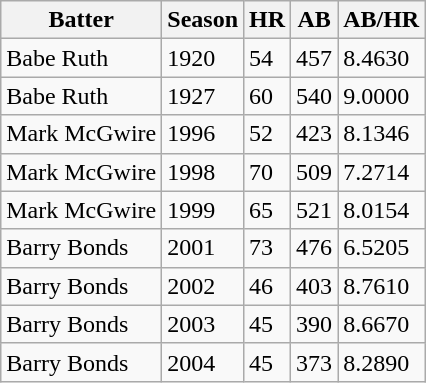<table class="wikitable sortable">
<tr>
<th>Batter</th>
<th>Season</th>
<th ">HR</th>
<th>AB</th>
<th>AB/HR</th>
</tr>
<tr>
<td>Babe Ruth</td>
<td>1920</td>
<td>54</td>
<td>457</td>
<td>8.4630</td>
</tr>
<tr>
<td>Babe Ruth</td>
<td>1927</td>
<td>60</td>
<td>540</td>
<td>9.0000</td>
</tr>
<tr>
<td>Mark McGwire</td>
<td>1996</td>
<td>52</td>
<td>423</td>
<td>8.1346</td>
</tr>
<tr>
<td>Mark McGwire</td>
<td>1998</td>
<td>70</td>
<td>509</td>
<td>7.2714</td>
</tr>
<tr>
<td>Mark McGwire</td>
<td>1999</td>
<td>65</td>
<td>521</td>
<td>8.0154</td>
</tr>
<tr>
<td>Barry Bonds</td>
<td>2001</td>
<td>73</td>
<td>476</td>
<td>6.5205</td>
</tr>
<tr>
<td>Barry Bonds</td>
<td>2002</td>
<td>46</td>
<td>403</td>
<td>8.7610</td>
</tr>
<tr>
<td>Barry Bonds</td>
<td>2003</td>
<td>45</td>
<td>390</td>
<td>8.6670</td>
</tr>
<tr>
<td>Barry Bonds</td>
<td>2004</td>
<td>45</td>
<td>373</td>
<td>8.2890</td>
</tr>
</table>
